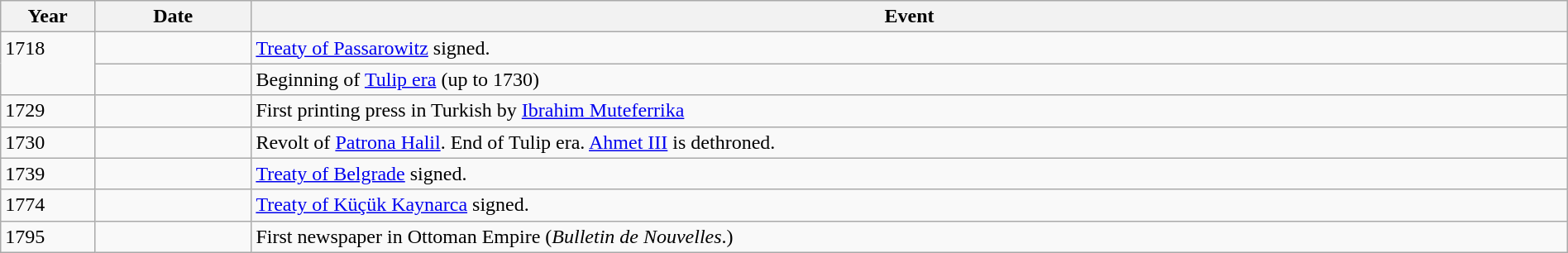<table class="wikitable" width="100%">
<tr>
<th style="width:6%">Year</th>
<th style="width:10%">Date</th>
<th>Event</th>
</tr>
<tr>
<td rowspan="2" valign="top">1718</td>
<td></td>
<td><a href='#'>Treaty of Passarowitz</a> signed.</td>
</tr>
<tr>
<td></td>
<td>Beginning of <a href='#'>Tulip era</a> (up to 1730)</td>
</tr>
<tr>
<td>1729</td>
<td></td>
<td>First printing press in Turkish by <a href='#'>Ibrahim Muteferrika</a></td>
</tr>
<tr>
<td>1730</td>
<td></td>
<td>Revolt of <a href='#'>Patrona Halil</a>. End of Tulip era. <a href='#'>Ahmet III</a> is dethroned.</td>
</tr>
<tr>
<td>1739</td>
<td></td>
<td><a href='#'>Treaty of Belgrade</a> signed.</td>
</tr>
<tr>
<td>1774</td>
<td></td>
<td><a href='#'>Treaty of Küçük Kaynarca</a> signed.</td>
</tr>
<tr>
<td>1795</td>
<td></td>
<td>First newspaper in Ottoman Empire (<em>Bulletin de Nouvelles</em>.)</td>
</tr>
</table>
